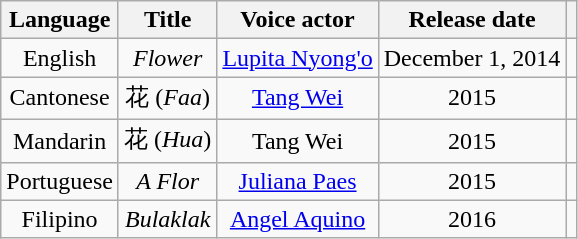<table class="wikitable">
<tr>
<th>Language</th>
<th>Title</th>
<th>Voice actor</th>
<th>Release date</th>
<th></th>
</tr>
<tr>
<td style="text-align: center;">English</td>
<td style="text-align: center;"><em>Flower</em></td>
<td style="text-align: center;"><a href='#'>Lupita Nyong'o</a></td>
<td style="text-align: center;">December 1, 2014</td>
<td style="text-align: center;"></td>
</tr>
<tr>
<td style="text-align: center;">Cantonese</td>
<td style="text-align: center;">花 (<em>Faa</em>)</td>
<td style="text-align: center;"><a href='#'>Tang Wei</a></td>
<td style="text-align: center;">2015</td>
<td style="text-align: center;"></td>
</tr>
<tr>
<td style="text-align: center;">Mandarin</td>
<td style="text-align: center;">花 (<em>Hua</em>)</td>
<td style="text-align: center;">Tang Wei</td>
<td style="text-align: center;">2015</td>
<td style="text-align: center;"></td>
</tr>
<tr>
<td style="text-align: center;">Portuguese</td>
<td style="text-align: center;"><em>A Flor</em></td>
<td style="text-align: center;"><a href='#'>Juliana Paes</a></td>
<td style="text-align: center;">2015</td>
<td style="text-align: center;"></td>
</tr>
<tr>
<td style="text-align: center;">Filipino</td>
<td style="text-align: center;"><em>Bulaklak</em></td>
<td style="text-align: center;"><a href='#'>Angel Aquino</a></td>
<td style="text-align: center;">2016</td>
<td style="text-align: center;"></td>
</tr>
</table>
